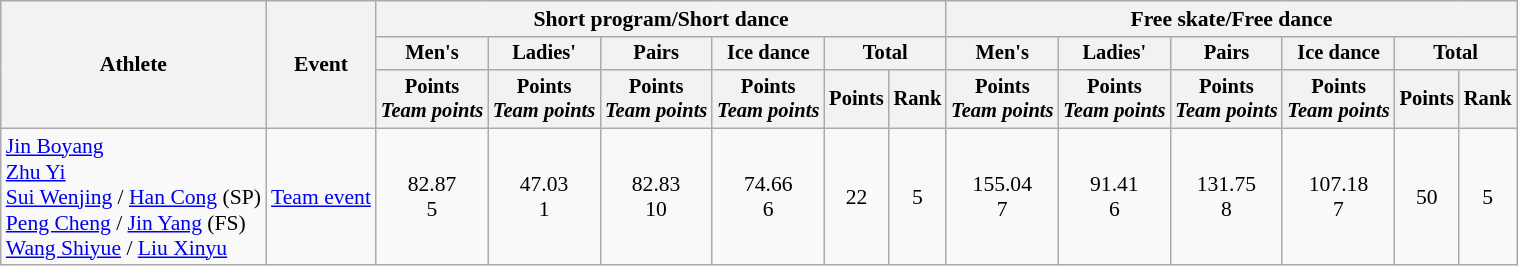<table class=wikitable style=font-size:90%;text-align:center>
<tr>
<th rowspan=3>Athlete</th>
<th rowspan=3>Event</th>
<th colspan=6>Short program/Short dance</th>
<th colspan=6>Free skate/Free dance</th>
</tr>
<tr style="font-size:95%">
<th>Men's</th>
<th>Ladies'</th>
<th>Pairs</th>
<th>Ice dance</th>
<th colspan=2>Total</th>
<th>Men's</th>
<th>Ladies'</th>
<th>Pairs</th>
<th>Ice dance</th>
<th colspan=2>Total</th>
</tr>
<tr style="font-size:95%">
<th>Points<br><em>Team points</em></th>
<th>Points<br><em>Team points</em></th>
<th>Points<br><em>Team points</em></th>
<th>Points<br><em>Team points</em></th>
<th>Points</th>
<th>Rank</th>
<th>Points<br><em>Team points</em></th>
<th>Points<br><em>Team points</em></th>
<th>Points<br><em>Team points</em></th>
<th>Points<br><em>Team points</em></th>
<th>Points</th>
<th>Rank</th>
</tr>
<tr>
<td align=left><a href='#'>Jin Boyang</a><br><a href='#'>Zhu Yi</a><br><a href='#'>Sui Wenjing</a> / <a href='#'>Han Cong</a> (SP) <br> <a href='#'>Peng Cheng</a> / <a href='#'>Jin Yang</a> (FS) <br><a href='#'>Wang Shiyue</a> / <a href='#'>Liu Xinyu</a></td>
<td align=left><a href='#'>Team event</a></td>
<td>82.87<br>5</td>
<td>47.03<br>1</td>
<td>82.83<br>10</td>
<td>74.66<br>6</td>
<td>22</td>
<td>5</td>
<td>155.04 <br>7</td>
<td>91.41 <br>6</td>
<td>131.75 <br>8</td>
<td>107.18 <br>7</td>
<td>50</td>
<td>5</td>
</tr>
</table>
